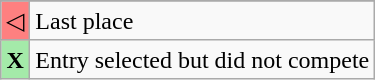<table class="wikitable">
<tr>
</tr>
<tr>
<td style="text-align:center; background-color:#FE8080;">◁</td>
<td>Last place</td>
</tr>
<tr>
<td style="text-align:center; background-color:#A4EAA9;"><strong>X</strong></td>
<td>Entry selected but did not compete</td>
</tr>
</table>
